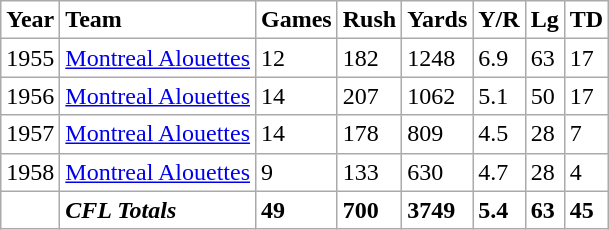<table class="wikitable" border=0 style="background: #FFFFFF;">
<tr>
<td><strong>Year</strong></td>
<td><strong>Team</strong></td>
<td><strong>Games</strong></td>
<td><strong>Rush</strong></td>
<td><strong>Yards</strong></td>
<td><strong>Y/R</strong></td>
<td><strong>Lg</strong></td>
<td><strong>TD</strong></td>
</tr>
<tr>
<td>1955</td>
<td><a href='#'>Montreal Alouettes</a></td>
<td>12</td>
<td>182</td>
<td>1248</td>
<td>6.9</td>
<td>63</td>
<td>17</td>
</tr>
<tr>
<td>1956</td>
<td><a href='#'>Montreal Alouettes</a></td>
<td>14</td>
<td>207</td>
<td>1062</td>
<td>5.1</td>
<td>50</td>
<td>17</td>
</tr>
<tr>
<td>1957</td>
<td><a href='#'>Montreal Alouettes</a></td>
<td>14</td>
<td>178</td>
<td>809</td>
<td>4.5</td>
<td>28</td>
<td>7</td>
</tr>
<tr>
<td>1958</td>
<td><a href='#'>Montreal Alouettes</a></td>
<td>9</td>
<td>133</td>
<td>630</td>
<td>4.7</td>
<td>28</td>
<td>4</td>
</tr>
<tr>
<td></td>
<td><strong><em>CFL Totals</em></strong></td>
<td><strong>49</strong></td>
<td><strong>700</strong></td>
<td><strong>3749</strong></td>
<td><strong>5.4</strong></td>
<td><strong>63</strong></td>
<td><strong>45</strong></td>
</tr>
</table>
